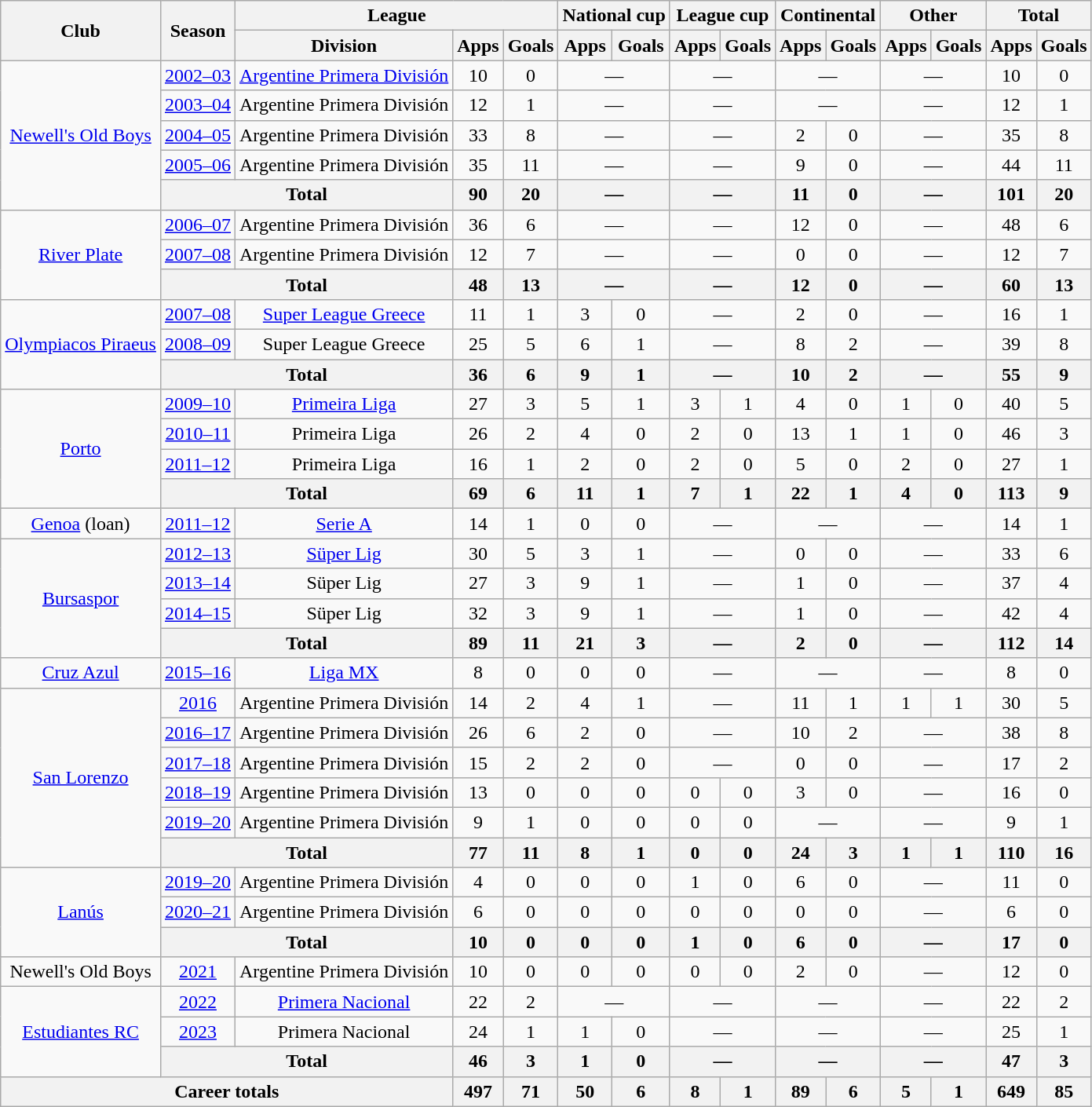<table class="wikitable" style="text-align: center">
<tr>
<th rowspan=2>Club</th>
<th rowspan=2>Season</th>
<th colspan=3>League</th>
<th colspan=2>National cup</th>
<th colspan="2">League cup</th>
<th colspan="2">Continental</th>
<th colspan="2">Other</th>
<th colspan=2>Total</th>
</tr>
<tr>
<th>Division</th>
<th>Apps</th>
<th>Goals</th>
<th>Apps</th>
<th>Goals</th>
<th>Apps</th>
<th>Goals</th>
<th>Apps</th>
<th>Goals</th>
<th>Apps</th>
<th>Goals</th>
<th>Apps</th>
<th>Goals</th>
</tr>
<tr>
<td rowspan="5"><a href='#'>Newell's Old Boys</a></td>
<td><a href='#'>2002–03</a></td>
<td><a href='#'>Argentine Primera División</a></td>
<td>10</td>
<td>0</td>
<td colspan="2">—</td>
<td colspan="2">—</td>
<td colspan="2">—</td>
<td colspan="2">—</td>
<td>10</td>
<td>0</td>
</tr>
<tr>
<td><a href='#'>2003–04</a></td>
<td>Argentine Primera División</td>
<td>12</td>
<td>1</td>
<td colspan="2">—</td>
<td colspan="2">—</td>
<td colspan="2">—</td>
<td colspan="2">—</td>
<td>12</td>
<td>1</td>
</tr>
<tr>
<td><a href='#'>2004–05</a></td>
<td>Argentine Primera División</td>
<td>33</td>
<td>8</td>
<td colspan="2">—</td>
<td colspan="2">—</td>
<td>2</td>
<td>0</td>
<td colspan="2">—</td>
<td>35</td>
<td>8</td>
</tr>
<tr>
<td><a href='#'>2005–06</a></td>
<td>Argentine Primera División</td>
<td>35</td>
<td>11</td>
<td colspan="2">—</td>
<td colspan="2">—</td>
<td>9</td>
<td>0</td>
<td colspan="2">—</td>
<td>44</td>
<td>11</td>
</tr>
<tr>
<th colspan="2">Total</th>
<th>90</th>
<th>20</th>
<th colspan="2">—</th>
<th colspan="2">—</th>
<th>11</th>
<th>0</th>
<th colspan="2">—</th>
<th>101</th>
<th>20</th>
</tr>
<tr>
<td rowspan="3"><a href='#'>River Plate</a></td>
<td><a href='#'>2006–07</a></td>
<td>Argentine Primera División</td>
<td>36</td>
<td>6</td>
<td colspan="2">—</td>
<td colspan="2">—</td>
<td>12</td>
<td>0</td>
<td colspan="2">—</td>
<td>48</td>
<td>6</td>
</tr>
<tr>
<td><a href='#'>2007–08</a></td>
<td>Argentine Primera División</td>
<td>12</td>
<td>7</td>
<td colspan="2">—</td>
<td colspan="2">—</td>
<td>0</td>
<td>0</td>
<td colspan="2">—</td>
<td>12</td>
<td>7</td>
</tr>
<tr>
<th colspan="2">Total</th>
<th>48</th>
<th>13</th>
<th colspan="2">—</th>
<th colspan="2">—</th>
<th>12</th>
<th>0</th>
<th colspan="2">—</th>
<th>60</th>
<th>13</th>
</tr>
<tr>
<td rowspan="3"><a href='#'>Olympiacos Piraeus</a></td>
<td><a href='#'>2007–08</a></td>
<td><a href='#'>Super League Greece</a></td>
<td>11</td>
<td>1</td>
<td>3</td>
<td>0</td>
<td colspan="2">—</td>
<td>2</td>
<td>0</td>
<td colspan="2">—</td>
<td>16</td>
<td>1</td>
</tr>
<tr>
<td><a href='#'>2008–09</a></td>
<td>Super League Greece</td>
<td>25</td>
<td>5</td>
<td>6</td>
<td>1</td>
<td colspan="2">—</td>
<td>8</td>
<td>2</td>
<td colspan="2">—</td>
<td>39</td>
<td>8</td>
</tr>
<tr>
<th colspan="2">Total</th>
<th>36</th>
<th>6</th>
<th>9</th>
<th>1</th>
<th colspan="2">—</th>
<th>10</th>
<th>2</th>
<th colspan="2">—</th>
<th>55</th>
<th>9</th>
</tr>
<tr>
<td rowspan="4"><a href='#'>Porto</a></td>
<td><a href='#'>2009–10</a></td>
<td><a href='#'>Primeira Liga</a></td>
<td>27</td>
<td>3</td>
<td>5</td>
<td>1</td>
<td>3</td>
<td>1</td>
<td>4</td>
<td>0</td>
<td>1</td>
<td>0</td>
<td>40</td>
<td>5</td>
</tr>
<tr>
<td><a href='#'>2010–11</a></td>
<td>Primeira Liga</td>
<td>26</td>
<td>2</td>
<td>4</td>
<td>0</td>
<td>2</td>
<td>0</td>
<td>13</td>
<td>1</td>
<td>1</td>
<td>0</td>
<td>46</td>
<td>3</td>
</tr>
<tr>
<td><a href='#'>2011–12</a></td>
<td>Primeira Liga</td>
<td>16</td>
<td>1</td>
<td>2</td>
<td>0</td>
<td>2</td>
<td>0</td>
<td>5</td>
<td>0</td>
<td>2</td>
<td>0</td>
<td>27</td>
<td>1</td>
</tr>
<tr>
<th colspan="2">Total</th>
<th>69</th>
<th>6</th>
<th>11</th>
<th>1</th>
<th>7</th>
<th>1</th>
<th>22</th>
<th>1</th>
<th>4</th>
<th>0</th>
<th>113</th>
<th>9</th>
</tr>
<tr>
<td><a href='#'>Genoa</a> (loan)</td>
<td><a href='#'>2011–12</a></td>
<td><a href='#'>Serie A</a></td>
<td>14</td>
<td>1</td>
<td>0</td>
<td>0</td>
<td colspan="2">—</td>
<td colspan="2">—</td>
<td colspan="2">—</td>
<td>14</td>
<td>1</td>
</tr>
<tr>
<td rowspan="4"><a href='#'>Bursaspor</a></td>
<td><a href='#'>2012–13</a></td>
<td><a href='#'>Süper Lig</a></td>
<td>30</td>
<td>5</td>
<td>3</td>
<td>1</td>
<td colspan="2">—</td>
<td>0</td>
<td>0</td>
<td colspan="2">—</td>
<td>33</td>
<td>6</td>
</tr>
<tr>
<td><a href='#'>2013–14</a></td>
<td>Süper Lig</td>
<td>27</td>
<td>3</td>
<td>9</td>
<td>1</td>
<td colspan="2">—</td>
<td>1</td>
<td>0</td>
<td colspan="2">—</td>
<td>37</td>
<td>4</td>
</tr>
<tr>
<td><a href='#'>2014–15</a></td>
<td>Süper Lig</td>
<td>32</td>
<td>3</td>
<td>9</td>
<td>1</td>
<td colspan="2">—</td>
<td>1</td>
<td>0</td>
<td colspan="2">—</td>
<td>42</td>
<td>4</td>
</tr>
<tr>
<th colspan="2">Total</th>
<th>89</th>
<th>11</th>
<th>21</th>
<th>3</th>
<th colspan="2">—</th>
<th>2</th>
<th>0</th>
<th colspan="2">—</th>
<th>112</th>
<th>14</th>
</tr>
<tr>
<td><a href='#'>Cruz Azul</a></td>
<td><a href='#'>2015–16</a></td>
<td><a href='#'>Liga MX</a></td>
<td>8</td>
<td>0</td>
<td>0</td>
<td>0</td>
<td colspan="2">—</td>
<td colspan="2">—</td>
<td colspan="2">—</td>
<td>8</td>
<td>0</td>
</tr>
<tr>
<td rowspan="6"><a href='#'>San Lorenzo</a></td>
<td><a href='#'>2016</a></td>
<td>Argentine Primera División</td>
<td>14</td>
<td>2</td>
<td>4</td>
<td>1</td>
<td colspan="2">—</td>
<td>11</td>
<td>1</td>
<td>1</td>
<td>1</td>
<td>30</td>
<td>5</td>
</tr>
<tr>
<td><a href='#'>2016–17</a></td>
<td>Argentine Primera División</td>
<td>26</td>
<td>6</td>
<td>2</td>
<td>0</td>
<td colspan="2">—</td>
<td>10</td>
<td>2</td>
<td colspan="2">—</td>
<td>38</td>
<td>8</td>
</tr>
<tr>
<td><a href='#'>2017–18</a></td>
<td>Argentine Primera División</td>
<td>15</td>
<td>2</td>
<td>2</td>
<td>0</td>
<td colspan="2">—</td>
<td>0</td>
<td>0</td>
<td colspan="2">—</td>
<td>17</td>
<td>2</td>
</tr>
<tr>
<td><a href='#'>2018–19</a></td>
<td>Argentine Primera División</td>
<td>13</td>
<td>0</td>
<td>0</td>
<td>0</td>
<td>0</td>
<td>0</td>
<td>3</td>
<td>0</td>
<td colspan="2">—</td>
<td>16</td>
<td>0</td>
</tr>
<tr>
<td><a href='#'>2019–20</a></td>
<td>Argentine Primera División</td>
<td>9</td>
<td>1</td>
<td>0</td>
<td>0</td>
<td>0</td>
<td>0</td>
<td colspan="2">—</td>
<td colspan="2">—</td>
<td>9</td>
<td>1</td>
</tr>
<tr>
<th colspan="2">Total</th>
<th>77</th>
<th>11</th>
<th>8</th>
<th>1</th>
<th>0</th>
<th>0</th>
<th>24</th>
<th>3</th>
<th>1</th>
<th>1</th>
<th>110</th>
<th>16</th>
</tr>
<tr>
<td rowspan="3"><a href='#'>Lanús</a></td>
<td><a href='#'>2019–20</a></td>
<td>Argentine Primera División</td>
<td>4</td>
<td>0</td>
<td>0</td>
<td>0</td>
<td>1</td>
<td>0</td>
<td>6</td>
<td>0</td>
<td colspan="2">—</td>
<td>11</td>
<td>0</td>
</tr>
<tr>
<td><a href='#'>2020–21</a></td>
<td>Argentine Primera División</td>
<td>6</td>
<td>0</td>
<td>0</td>
<td>0</td>
<td>0</td>
<td>0</td>
<td>0</td>
<td>0</td>
<td colspan="2">—</td>
<td>6</td>
<td>0</td>
</tr>
<tr>
<th colspan="2">Total</th>
<th>10</th>
<th>0</th>
<th>0</th>
<th>0</th>
<th>1</th>
<th>0</th>
<th>6</th>
<th>0</th>
<th colspan="2">—</th>
<th>17</th>
<th>0</th>
</tr>
<tr>
<td>Newell's Old Boys</td>
<td><a href='#'>2021</a></td>
<td>Argentine Primera División</td>
<td>10</td>
<td>0</td>
<td>0</td>
<td>0</td>
<td>0</td>
<td>0</td>
<td>2</td>
<td>0</td>
<td colspan="2">—</td>
<td>12</td>
<td>0</td>
</tr>
<tr>
<td rowspan="3"><a href='#'>Estudiantes RC</a></td>
<td><a href='#'>2022</a></td>
<td><a href='#'>Primera Nacional</a></td>
<td>22</td>
<td>2</td>
<td colspan="2">—</td>
<td colspan="2">—</td>
<td colspan="2">—</td>
<td colspan="2">—</td>
<td>22</td>
<td>2</td>
</tr>
<tr>
<td><a href='#'>2023</a></td>
<td>Primera Nacional</td>
<td>24</td>
<td>1</td>
<td>1</td>
<td>0</td>
<td colspan="2">—</td>
<td colspan="2">—</td>
<td colspan="2">—</td>
<td>25</td>
<td>1</td>
</tr>
<tr>
<th colspan="2">Total</th>
<th>46</th>
<th>3</th>
<th>1</th>
<th>0</th>
<th colspan="2">—</th>
<th colspan="2">—</th>
<th colspan="2">—</th>
<th>47</th>
<th>3</th>
</tr>
<tr>
<th colspan="3">Career totals</th>
<th>497</th>
<th>71</th>
<th>50</th>
<th>6</th>
<th>8</th>
<th>1</th>
<th>89</th>
<th>6</th>
<th>5</th>
<th>1</th>
<th>649</th>
<th>85</th>
</tr>
</table>
